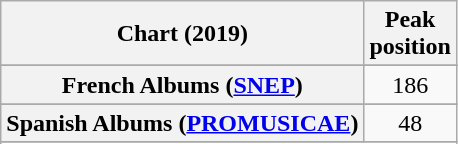<table class="wikitable sortable plainrowheaders" style="text-align:center">
<tr>
<th scope="col">Chart (2019)</th>
<th scope="col">Peak<br>position</th>
</tr>
<tr>
</tr>
<tr>
<th scope="row">French Albums (<a href='#'>SNEP</a>)</th>
<td>186</td>
</tr>
<tr>
</tr>
<tr>
</tr>
<tr>
</tr>
<tr>
<th scope="row">Spanish Albums (<a href='#'>PROMUSICAE</a>)</th>
<td>48</td>
</tr>
<tr>
</tr>
<tr>
</tr>
<tr>
</tr>
</table>
